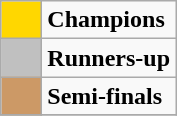<table class="wikitable" style="text-align:center">
<tr>
<td style="background:gold" width="20"></td>
<td align="left"><strong>Champions</strong></td>
</tr>
<tr>
<td style="background:silver" width="20"></td>
<td align="left"><strong>Runners-up</strong></td>
</tr>
<tr>
<td style="background:#cc9966" width="20"></td>
<td align="left"><strong>Semi-finals</strong></td>
</tr>
<tr>
</tr>
</table>
